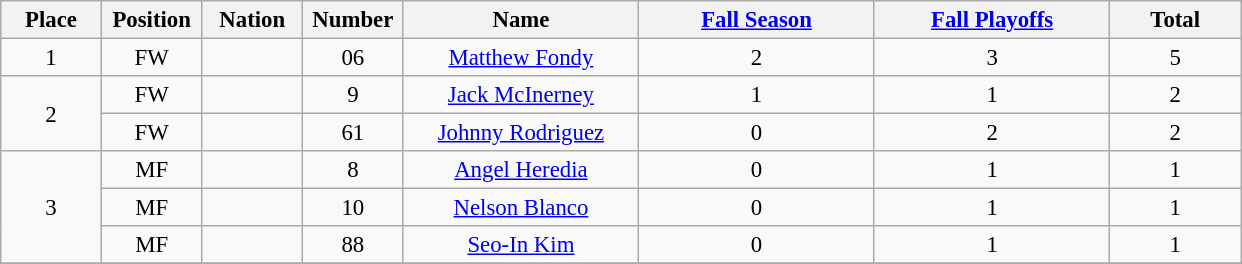<table class="wikitable" style="font-size: 95%; text-align: center;">
<tr>
<th width=60>Place</th>
<th width=60>Position</th>
<th width=60>Nation</th>
<th width=60>Number</th>
<th width=150>Name</th>
<th width=150><a href='#'>Fall Season</a></th>
<th width=150><a href='#'>Fall Playoffs</a></th>
<th width=80><strong>Total</strong></th>
</tr>
<tr>
<td>1</td>
<td>FW</td>
<td></td>
<td>06</td>
<td><a href='#'>Matthew Fondy</a></td>
<td>2</td>
<td>3</td>
<td>5</td>
</tr>
<tr>
<td rowspan="2">2</td>
<td>FW</td>
<td></td>
<td>9</td>
<td><a href='#'>Jack McInerney</a></td>
<td>1</td>
<td>1</td>
<td>2</td>
</tr>
<tr>
<td>FW</td>
<td></td>
<td>61</td>
<td><a href='#'>Johnny Rodriguez</a></td>
<td>0</td>
<td>2</td>
<td>2</td>
</tr>
<tr>
<td rowspan="3">3</td>
<td>MF</td>
<td></td>
<td>8</td>
<td><a href='#'>Angel Heredia</a></td>
<td>0</td>
<td>1</td>
<td>1</td>
</tr>
<tr>
<td>MF</td>
<td></td>
<td>10</td>
<td><a href='#'>Nelson Blanco</a></td>
<td>0</td>
<td>1</td>
<td>1</td>
</tr>
<tr>
<td>MF</td>
<td></td>
<td>88</td>
<td><a href='#'>Seo-In Kim</a></td>
<td>0</td>
<td>1</td>
<td>1</td>
</tr>
<tr>
</tr>
</table>
